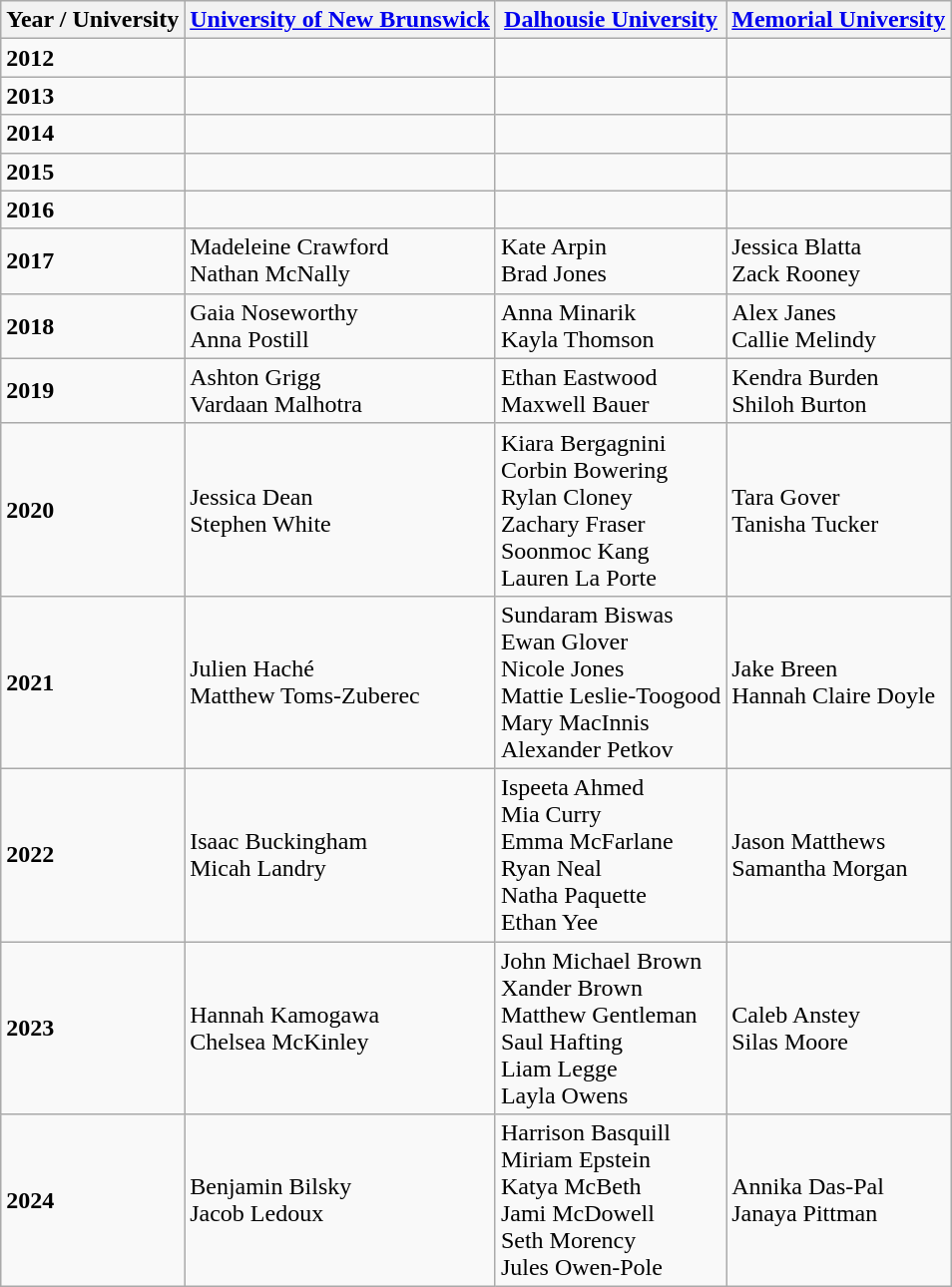<table class="wikitable">
<tr>
<th>Year / University</th>
<th><strong><a href='#'>University of New Brunswick</a></strong></th>
<th><strong><a href='#'>Dalhousie University</a></strong></th>
<th><strong><a href='#'>Memorial University</a></strong></th>
</tr>
<tr>
<td><strong>2012</strong></td>
<td></td>
<td></td>
<td></td>
</tr>
<tr>
<td><strong>2013</strong></td>
<td></td>
<td></td>
<td></td>
</tr>
<tr>
<td><strong>2014</strong></td>
<td></td>
<td></td>
<td></td>
</tr>
<tr>
<td><strong>2015</strong></td>
<td></td>
<td></td>
<td></td>
</tr>
<tr>
<td><strong>2016</strong></td>
<td></td>
<td></td>
<td></td>
</tr>
<tr>
<td><strong>2017</strong></td>
<td>Madeleine Crawford<br>Nathan McNally</td>
<td>Kate Arpin<br>Brad Jones</td>
<td>Jessica Blatta<br>Zack Rooney</td>
</tr>
<tr>
<td><strong>2018</strong></td>
<td>Gaia Noseworthy<br>Anna Postill</td>
<td>Anna Minarik<br>Kayla Thomson</td>
<td>Alex Janes<br>Callie Melindy</td>
</tr>
<tr>
<td><strong>2019</strong></td>
<td>Ashton Grigg<br>Vardaan Malhotra</td>
<td>Ethan Eastwood<br>Maxwell Bauer</td>
<td>Kendra Burden<br>Shiloh Burton</td>
</tr>
<tr>
<td><strong>2020</strong></td>
<td>Jessica Dean<br>Stephen White</td>
<td>Kiara Bergagnini<br>Corbin Bowering<br>Rylan Cloney<br>Zachary Fraser<br>Soonmoc Kang<br>Lauren La Porte</td>
<td>Tara Gover<br>Tanisha Tucker</td>
</tr>
<tr>
<td><strong>2021</strong></td>
<td>Julien Haché<br>Matthew Toms-Zuberec</td>
<td>Sundaram Biswas<br>Ewan Glover<br>Nicole Jones<br>Mattie Leslie-Toogood<br>Mary MacInnis<br>Alexander Petkov</td>
<td>Jake Breen<br>Hannah Claire Doyle</td>
</tr>
<tr>
<td><strong>2022</strong></td>
<td>Isaac Buckingham<br>Micah Landry</td>
<td>Ispeeta Ahmed<br>Mia Curry<br>Emma McFarlane<br>Ryan Neal<br>Natha Paquette<br>Ethan Yee</td>
<td>Jason Matthews<br>Samantha Morgan</td>
</tr>
<tr>
<td><strong>2023</strong></td>
<td>Hannah Kamogawa<br>Chelsea McKinley</td>
<td>John Michael Brown<br>Xander Brown<br>Matthew Gentleman<br>Saul Hafting<br>Liam Legge<br>Layla Owens</td>
<td>Caleb Anstey<br>Silas Moore</td>
</tr>
<tr>
<td><strong>2024</strong></td>
<td>Benjamin Bilsky<br>Jacob Ledoux</td>
<td>Harrison Basquill<br>Miriam Epstein<br>Katya McBeth<br>Jami McDowell<br>Seth Morency<br>Jules Owen-Pole</td>
<td>Annika Das-Pal<br>Janaya Pittman</td>
</tr>
</table>
